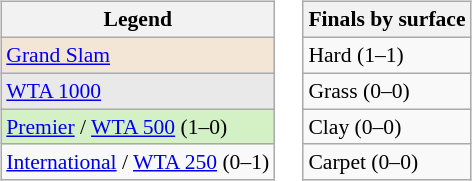<table>
<tr valign=top>
<td><br><table class="wikitable" style="font-size:90%;">
<tr>
<th>Legend</th>
</tr>
<tr>
<td style="background:#f3e6d7;"><a href='#'>Grand Slam</a></td>
</tr>
<tr>
<td style="background:#e9e9e9;"><a href='#'>WTA 1000</a></td>
</tr>
<tr>
<td style="background:#d4f1c5;"><a href='#'>Premier</a> / <a href='#'>WTA 500</a> (1–0)</td>
</tr>
<tr>
<td><a href='#'>International</a> / <a href='#'>WTA 250</a> (0–1)</td>
</tr>
</table>
</td>
<td><br><table class="wikitable" style="font-size:90%;">
<tr>
<th>Finals by surface</th>
</tr>
<tr>
<td>Hard (1–1)</td>
</tr>
<tr>
<td>Grass (0–0)</td>
</tr>
<tr>
<td>Clay (0–0)</td>
</tr>
<tr>
<td>Carpet (0–0)</td>
</tr>
</table>
</td>
</tr>
</table>
